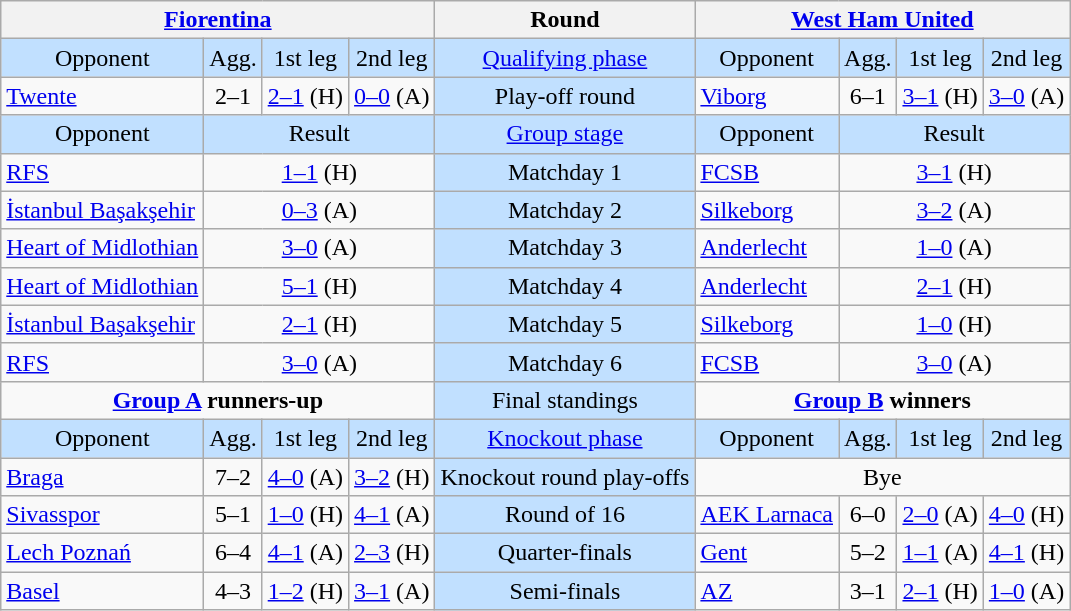<table class="wikitable" style="text-align:center">
<tr>
<th colspan="4"> <a href='#'>Fiorentina</a></th>
<th>Round</th>
<th colspan="4"> <a href='#'>West Ham United</a></th>
</tr>
<tr style="background:#C1E0FF">
<td>Opponent</td>
<td>Agg.</td>
<td>1st leg</td>
<td>2nd leg</td>
<td style="background:#C1E0FF"><a href='#'>Qualifying phase</a></td>
<td>Opponent</td>
<td>Agg.</td>
<td>1st leg</td>
<td>2nd leg</td>
</tr>
<tr>
<td align="left"> <a href='#'>Twente</a></td>
<td>2–1</td>
<td><a href='#'>2–1</a> (H)</td>
<td><a href='#'>0–0</a> (A)</td>
<td style="background:#C1E0FF">Play-off round</td>
<td align="left"> <a href='#'>Viborg</a></td>
<td>6–1</td>
<td><a href='#'>3–1</a> (H)</td>
<td><a href='#'>3–0</a> (A)</td>
</tr>
<tr style="background:#C1E0FF">
<td>Opponent</td>
<td colspan="3">Result</td>
<td><a href='#'>Group stage</a></td>
<td>Opponent</td>
<td colspan="3">Result</td>
</tr>
<tr>
<td style="text-align:left"> <a href='#'>RFS</a></td>
<td colspan="3"><a href='#'>1–1</a> (H)</td>
<td style="background:#C1E0FF">Matchday 1</td>
<td style="text-align:left"> <a href='#'>FCSB</a></td>
<td colspan="3"><a href='#'>3–1</a> (H)</td>
</tr>
<tr>
<td style="text-align:left"> <a href='#'>İstanbul Başakşehir</a></td>
<td colspan="3"><a href='#'>0–3</a> (A)</td>
<td style="background:#C1E0FF">Matchday 2</td>
<td style="text-align:left"> <a href='#'>Silkeborg</a></td>
<td colspan="3"><a href='#'>3–2</a> (A)</td>
</tr>
<tr>
<td style="text-align:left"> <a href='#'>Heart of Midlothian</a></td>
<td colspan="3"><a href='#'>3–0</a> (A)</td>
<td style="background:#C1E0FF">Matchday 3</td>
<td style="text-align:left"> <a href='#'>Anderlecht</a></td>
<td colspan="3"><a href='#'>1–0</a> (A)</td>
</tr>
<tr>
<td style="text-align:left"> <a href='#'>Heart of Midlothian</a></td>
<td colspan="3"><a href='#'>5–1</a> (H)</td>
<td style="background:#C1E0FF">Matchday 4</td>
<td style="text-align:left"> <a href='#'>Anderlecht</a></td>
<td colspan="3"><a href='#'>2–1</a> (H)</td>
</tr>
<tr>
<td style="text-align:left"> <a href='#'>İstanbul Başakşehir</a></td>
<td colspan="3"><a href='#'>2–1</a> (H)</td>
<td style="background:#C1E0FF">Matchday 5</td>
<td style="text-align:left"> <a href='#'>Silkeborg</a></td>
<td colspan="3"><a href='#'>1–0</a> (H)</td>
</tr>
<tr>
<td style="text-align:left"> <a href='#'>RFS</a></td>
<td colspan="3"><a href='#'>3–0</a> (A)</td>
<td style="background:#C1E0FF">Matchday 6</td>
<td style="text-align:left"> <a href='#'>FCSB</a></td>
<td colspan="3"><a href='#'>3–0</a> (A)</td>
</tr>
<tr>
<td colspan="4" style="vertical-align:top"><strong><a href='#'>Group A</a> runners-up</strong><br><div></div></td>
<td style="background:#C1E0FF">Final standings</td>
<td colspan="4" style="vertical-align:top"><strong><a href='#'>Group B</a> winners</strong><br><div></div></td>
</tr>
<tr style="background:#C1E0FF">
<td>Opponent</td>
<td>Agg.</td>
<td>1st leg</td>
<td>2nd leg</td>
<td><a href='#'>Knockout phase</a></td>
<td>Opponent</td>
<td>Agg.</td>
<td>1st leg</td>
<td>2nd leg</td>
</tr>
<tr>
<td align="left"> <a href='#'>Braga</a></td>
<td>7–2</td>
<td><a href='#'>4–0</a> (A)</td>
<td><a href='#'>3–2</a> (H)</td>
<td style="background:#C1E0FF">Knockout round play-offs</td>
<td colspan="4">Bye</td>
</tr>
<tr>
<td align="left"> <a href='#'>Sivasspor</a></td>
<td>5–1</td>
<td><a href='#'>1–0</a> (H)</td>
<td><a href='#'>4–1</a> (A)</td>
<td style="background:#C1E0FF">Round of 16</td>
<td align="left"> <a href='#'>AEK Larnaca</a></td>
<td>6–0</td>
<td><a href='#'>2–0</a> (A)</td>
<td><a href='#'>4–0</a> (H)</td>
</tr>
<tr>
<td align="left"> <a href='#'>Lech Poznań</a></td>
<td>6–4</td>
<td><a href='#'>4–1</a> (A)</td>
<td><a href='#'>2–3</a> (H)</td>
<td style="background:#C1E0FF">Quarter-finals</td>
<td align="left"> <a href='#'>Gent</a></td>
<td>5–2</td>
<td><a href='#'>1–1</a> (A)</td>
<td><a href='#'>4–1</a> (H)</td>
</tr>
<tr>
<td align="left"> <a href='#'>Basel</a></td>
<td>4–3</td>
<td><a href='#'>1–2</a> (H)</td>
<td><a href='#'>3–1</a>  (A)</td>
<td style="background:#C1E0FF">Semi-finals</td>
<td align="left"> <a href='#'>AZ</a></td>
<td>3–1</td>
<td><a href='#'>2–1</a> (H)</td>
<td><a href='#'>1–0</a> (A)</td>
</tr>
</table>
